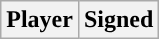<table class="wikitable sortable sortable">
<tr>
<th>Player</th>
<th>Signed</th>
</tr>
</table>
